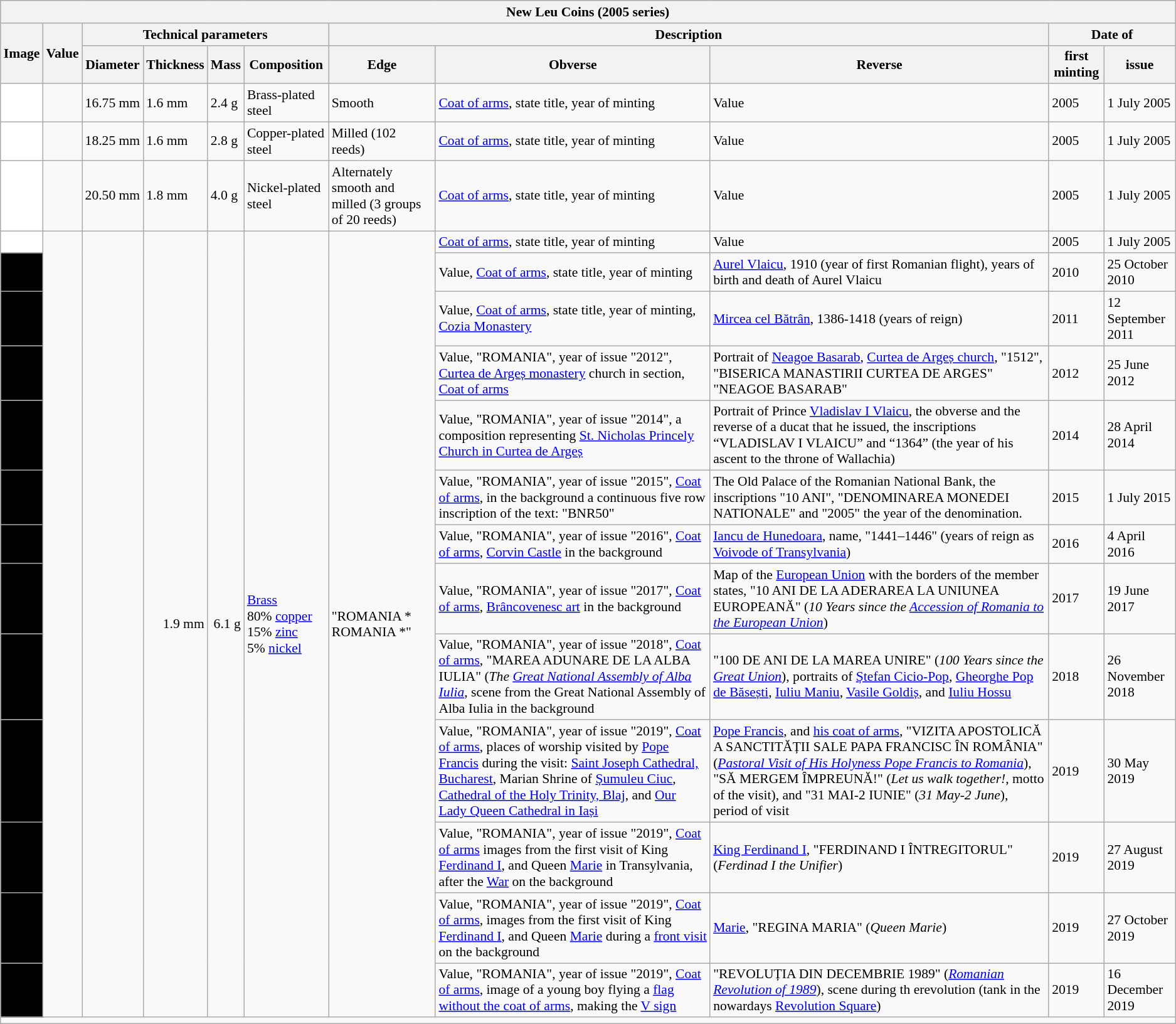<table class="wikitable" style="font-size: 90%">
<tr>
<th colspan="11">New Leu Coins (2005 series)</th>
</tr>
<tr>
<th rowspan="2">Image</th>
<th rowspan="2">Value</th>
<th colspan="4">Technical parameters</th>
<th colspan="3">Description</th>
<th colspan="2">Date of</th>
</tr>
<tr>
<th>Diameter</th>
<th>Thickness</th>
<th>Mass</th>
<th>Composition</th>
<th>Edge</th>
<th>Obverse</th>
<th>Reverse</th>
<th>first minting</th>
<th>issue</th>
</tr>
<tr>
<td align="center" bgcolor="white"></td>
<td></td>
<td>16.75 mm</td>
<td>1.6 mm</td>
<td>2.4 g</td>
<td>Brass-plated steel</td>
<td>Smooth</td>
<td><a href='#'>Coat of arms</a>, state title, year of minting</td>
<td>Value</td>
<td>2005</td>
<td>1 July 2005</td>
</tr>
<tr>
<td align="center" bgcolor="white"></td>
<td></td>
<td>18.25 mm</td>
<td>1.6 mm</td>
<td>2.8 g</td>
<td>Copper-plated steel</td>
<td>Milled (102 reeds)</td>
<td><a href='#'>Coat of arms</a>, state title, year of minting</td>
<td>Value</td>
<td>2005</td>
<td>1 July 2005</td>
</tr>
<tr>
<td align="center" bgcolor="white"></td>
<td></td>
<td>20.50 mm</td>
<td>1.8 mm</td>
<td>4.0 g</td>
<td>Nickel-plated steel</td>
<td>Alternately smooth and milled (3 groups of 20 reeds)</td>
<td><a href='#'>Coat of arms</a>, state title, year of minting</td>
<td>Value</td>
<td>2005</td>
<td>1 July 2005</td>
</tr>
<tr>
<td align="center" bgcolor="white"></td>
<td rowspan="13" align="right" ></td>
<td rowspan="13" align="right" ></td>
<td rowspan="13" align="right" >1.9 mm</td>
<td rowspan="13" align="right" >6.1 g</td>
<td rowspan="13" ><a href='#'>Brass</a><br>80% <a href='#'>copper</a><br>15% <a href='#'>zinc</a><br>5% <a href='#'>nickel</a></td>
<td rowspan="13" >"ROMANIA * ROMANIA *"</td>
<td><a href='#'>Coat of arms</a>, state title, year of minting</td>
<td>Value</td>
<td>2005</td>
<td>1 July 2005</td>
</tr>
<tr>
<td align="center" bgcolor="#000000"></td>
<td>Value, <a href='#'>Coat of arms</a>, state title, year of minting</td>
<td><a href='#'>Aurel Vlaicu</a>, 1910 (year of first Romanian flight), years of birth and death of Aurel Vlaicu</td>
<td>2010</td>
<td>25 October 2010</td>
</tr>
<tr>
<td align="center" bgcolor="#000000"></td>
<td>Value, <a href='#'>Coat of arms</a>, state title, year of minting, <a href='#'>Cozia Monastery</a></td>
<td><a href='#'>Mircea cel Bătrân</a>, 1386-1418 (years of reign)</td>
<td>2011</td>
<td>12 September 2011</td>
</tr>
<tr>
<td align="center" bgcolor="#000000"></td>
<td>Value, "ROMANIA", year of issue "2012", <a href='#'>Curtea de Argeș monastery</a> church in section, <a href='#'>Coat of arms</a></td>
<td>Portrait of <a href='#'>Neagoe Basarab</a>, <a href='#'>Curtea de Argeș church</a>, "1512", "BISERICA MANASTIRII CURTEA DE ARGES" "NEAGOE BASARAB"</td>
<td>2012</td>
<td>25 June 2012</td>
</tr>
<tr>
<td align="center" bgcolor="#000000"></td>
<td>Value, "ROMANIA", year of issue "2014", a composition representing <a href='#'>St. Nicholas Princely Church in Curtea de Argeș</a></td>
<td>Portrait of Prince <a href='#'>Vladislav I Vlaicu</a>, the obverse and the reverse of a ducat that he issued, the inscriptions “VLADISLAV I VLAICU” and “1364” (the year of his ascent to the throne of Wallachia)</td>
<td>2014</td>
<td>28 April 2014</td>
</tr>
<tr>
<td align="center" bgcolor="#000000"></td>
<td>Value, "ROMANIA", year of issue "2015",  <a href='#'>Coat of arms</a>, in the background a continuous five row inscription of the text: "BNR50"</td>
<td>The Old Palace of the Romanian National Bank, the inscriptions "10 ANI", "DENOMINAREA MONEDEI NATIONALE" and "2005" the year of the denomination.</td>
<td>2015</td>
<td>1 July 2015</td>
</tr>
<tr>
<td align="center" bgcolor="#000000"></td>
<td>Value, "ROMANIA", year of issue "2016",  <a href='#'>Coat of arms</a>, <a href='#'>Corvin Castle</a> in the background</td>
<td><a href='#'>Iancu de Hunedoara</a>, name, "1441–1446" (years of reign as <a href='#'>Voivode of Transylvania</a>)</td>
<td>2016</td>
<td>4 April 2016</td>
</tr>
<tr>
<td align="center" bgcolor="#000000"></td>
<td>Value, "ROMANIA", year of issue "2017",  <a href='#'>Coat of arms</a>, <a href='#'>Brâncovenesc art</a> in the background</td>
<td>Map of the <a href='#'>European Union</a> with the borders of the member states, "10 ANI DE LA ADERAREA LA UNIUNEA EUROPEANĂ" (<em>10 Years since the <a href='#'>Accession of Romania to the European Union</a></em>)</td>
<td>2017</td>
<td>19 June 2017</td>
</tr>
<tr>
<td align="center" bgcolor="#000000"></td>
<td>Value, "ROMANIA", year of issue "2018",  <a href='#'>Coat of arms</a>, "MAREA ADUNARE DE LA ALBA IULIA" (<em>The <a href='#'>Great National Assembly of Alba Iulia</a></em>, scene from the Great National Assembly of Alba Iulia in the background</td>
<td>"100 DE ANI DE LA MAREA UNIRE" (<em>100 Years since the <a href='#'>Great Union</a></em>), portraits of <a href='#'>Ștefan Cicio-Pop</a>, <a href='#'>Gheorghe Pop de Băsești</a>, <a href='#'>Iuliu Maniu</a>, <a href='#'>Vasile Goldiș</a>, and <a href='#'>Iuliu Hossu</a></td>
<td>2018</td>
<td>26 November 2018</td>
</tr>
<tr>
<td align="center" bgcolor="#000000"></td>
<td>Value, "ROMANIA", year of issue "2019",  <a href='#'>Coat of arms</a>, places of worship visited by <a href='#'>Pope Francis</a> during the visit: <a href='#'>Saint Joseph Cathedral, Bucharest</a>, Marian Shrine of <a href='#'>Șumuleu Ciuc</a>, <a href='#'>Cathedral of the Holy Trinity, Blaj</a>, and <a href='#'>Our Lady Queen Cathedral in Iași</a></td>
<td><a href='#'>Pope Francis</a>, and <a href='#'>his coat of arms</a>, "VIZITA APOSTOLICĂ A SANCTITĂȚII SALE PAPA FRANCISC ÎN ROMÂNIA" (<em><a href='#'>Pastoral Visit of His Holyness Pope Francis to Romania</a></em>), "SĂ MERGEM ÎMPREUNĂ!" (<em>Let us walk together!</em>, motto of the visit), and "31 MAI-2 IUNIE" (<em>31 May-2 June</em>), period of visit</td>
<td>2019</td>
<td>30 May 2019</td>
</tr>
<tr>
<td align="center" bgcolor="#000000"></td>
<td>Value, "ROMANIA", year of issue "2019", <a href='#'>Coat of arms</a> images from the first visit of King <a href='#'>Ferdinand I</a>, and Queen <a href='#'>Marie</a> in Transylvania, after the <a href='#'>War</a> on the background</td>
<td><a href='#'>King Ferdinand I</a>, "FERDINAND I ÎNTREGITORUL" (<em>Ferdinad I the Unifier</em>)</td>
<td>2019</td>
<td>27 August 2019</td>
</tr>
<tr>
<td align="center" bgcolor="#000000"></td>
<td>Value, "ROMANIA", year of issue "2019", <a href='#'>Coat of arms</a>, images from the first visit of King <a href='#'>Ferdinand I</a>, and Queen <a href='#'>Marie</a> during a <a href='#'>front visit</a> on the background</td>
<td><a href='#'>Marie</a>, "REGINA MARIA" (<em>Queen Marie</em>)</td>
<td>2019</td>
<td>27 October 2019</td>
</tr>
<tr>
<td align="center" bgcolor="#000000"></td>
<td>Value, "ROMANIA", year of issue "2019", <a href='#'>Coat of arms</a>, image of a young boy flying a <a href='#'> flag without the coat of arms</a>, making the <a href='#'>V sign</a></td>
<td>"REVOLUȚIA DIN DECEMBRIE 1989" (<em><a href='#'>Romanian Revolution of 1989</a></em>), scene during th erevolution (tank in the nowardays <a href='#'>Revolution Square</a>)</td>
<td>2019</td>
<td>16 December 2019</td>
</tr>
<tr>
<td colspan="11"></td>
</tr>
</table>
